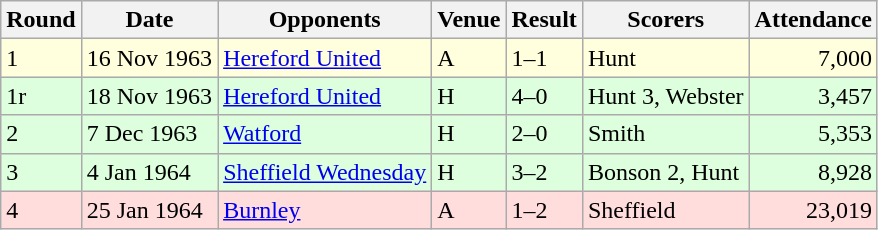<table class="wikitable">
<tr>
<th>Round</th>
<th>Date</th>
<th>Opponents</th>
<th>Venue</th>
<th>Result</th>
<th>Scorers</th>
<th>Attendance</th>
</tr>
<tr bgcolor="#ffffdd">
<td>1</td>
<td>16 Nov 1963</td>
<td><a href='#'>Hereford United</a></td>
<td>A</td>
<td>1–1</td>
<td>Hunt</td>
<td align="right">7,000</td>
</tr>
<tr bgcolor="#ddffdd">
<td>1r</td>
<td>18 Nov 1963</td>
<td><a href='#'>Hereford United</a></td>
<td>H</td>
<td>4–0</td>
<td>Hunt 3, Webster</td>
<td align="right">3,457</td>
</tr>
<tr bgcolor="#ddffdd">
<td>2</td>
<td>7 Dec 1963</td>
<td><a href='#'>Watford</a></td>
<td>H</td>
<td>2–0</td>
<td>Smith</td>
<td align="right">5,353</td>
</tr>
<tr bgcolor="#ddffdd">
<td>3</td>
<td>4 Jan 1964</td>
<td><a href='#'>Sheffield Wednesday</a></td>
<td>H</td>
<td>3–2</td>
<td>Bonson 2, Hunt</td>
<td align="right">8,928</td>
</tr>
<tr bgcolor="#ffdddd">
<td>4</td>
<td>25 Jan 1964</td>
<td><a href='#'>Burnley</a></td>
<td>A</td>
<td>1–2</td>
<td>Sheffield</td>
<td align="right">23,019</td>
</tr>
</table>
